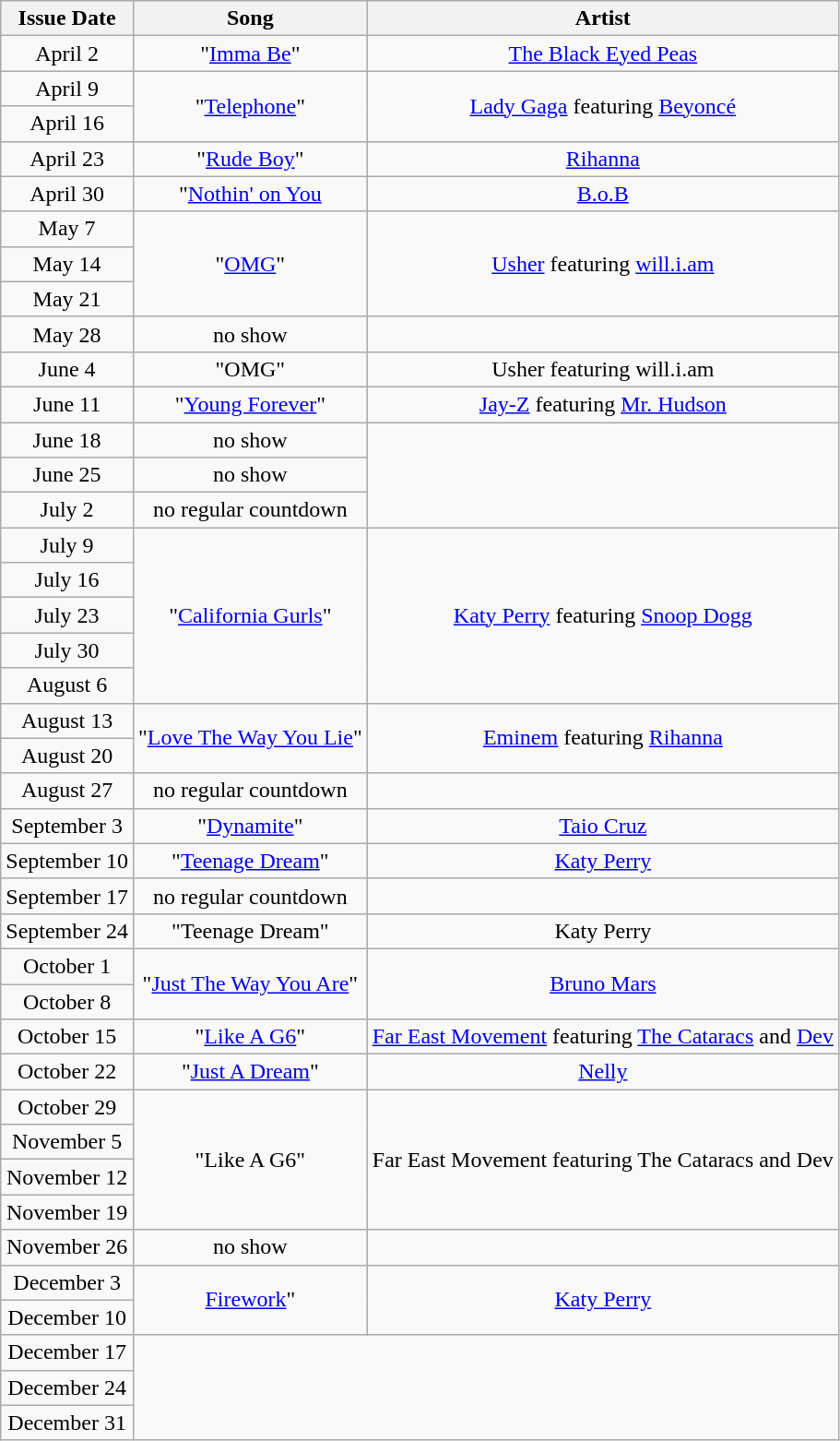<table class="wikitable" style="text-align: center;">
<tr>
<th>Issue Date</th>
<th>Song</th>
<th>Artist</th>
</tr>
<tr>
<td>April 2</td>
<td>"<a href='#'>Imma Be</a>"</td>
<td><a href='#'>The Black Eyed Peas</a></td>
</tr>
<tr>
<td>April 9</td>
<td rowspan="2">"<a href='#'>Telephone</a>"</td>
<td rowspan="2"><a href='#'>Lady Gaga</a> featuring <a href='#'>Beyoncé</a></td>
</tr>
<tr>
<td>April 16</td>
</tr>
<tr>
<td>April 23</td>
<td>"<a href='#'>Rude Boy</a>"</td>
<td><a href='#'>Rihanna</a></td>
</tr>
<tr>
<td>April 30</td>
<td>"<a href='#'>Nothin' on You</a></td>
<td><a href='#'>B.o.B</a></td>
</tr>
<tr>
<td>May 7</td>
<td rowspan="3">"<a href='#'>OMG</a>"</td>
<td rowspan="3"><a href='#'>Usher</a> featuring <a href='#'>will.i.am</a></td>
</tr>
<tr>
<td>May 14</td>
</tr>
<tr>
<td>May 21</td>
</tr>
<tr>
<td>May 28</td>
<td>no show</td>
</tr>
<tr>
<td>June 4</td>
<td>"OMG"</td>
<td>Usher featuring will.i.am</td>
</tr>
<tr>
<td>June 11</td>
<td>"<a href='#'>Young Forever</a>"</td>
<td><a href='#'>Jay-Z</a> featuring <a href='#'>Mr. Hudson</a></td>
</tr>
<tr>
<td>June 18</td>
<td>no show</td>
</tr>
<tr>
<td>June 25</td>
<td>no show</td>
</tr>
<tr>
<td>July 2</td>
<td>no regular countdown</td>
</tr>
<tr>
<td>July 9</td>
<td rowspan="5">"<a href='#'>California Gurls</a>"</td>
<td rowspan="5"><a href='#'>Katy Perry</a> featuring <a href='#'>Snoop Dogg</a></td>
</tr>
<tr>
<td>July 16</td>
</tr>
<tr>
<td>July 23</td>
</tr>
<tr>
<td>July 30</td>
</tr>
<tr>
<td>August 6</td>
</tr>
<tr>
<td>August 13</td>
<td rowspan="2">"<a href='#'>Love The Way You Lie</a>"</td>
<td rowspan="2"><a href='#'>Eminem</a> featuring <a href='#'>Rihanna</a></td>
</tr>
<tr>
<td>August 20</td>
</tr>
<tr>
<td>August 27</td>
<td>no regular countdown</td>
</tr>
<tr>
<td>September 3</td>
<td>"<a href='#'>Dynamite</a>"</td>
<td><a href='#'>Taio Cruz</a></td>
</tr>
<tr>
<td>September 10</td>
<td>"<a href='#'>Teenage Dream</a>"</td>
<td><a href='#'>Katy Perry</a></td>
</tr>
<tr>
<td>September 17</td>
<td>no regular countdown</td>
</tr>
<tr>
<td>September 24</td>
<td>"Teenage Dream"</td>
<td>Katy Perry</td>
</tr>
<tr>
<td>October 1</td>
<td rowspan="2">"<a href='#'>Just The Way You Are</a>"</td>
<td rowspan="2"><a href='#'>Bruno Mars</a></td>
</tr>
<tr>
<td>October 8</td>
</tr>
<tr>
<td>October 15</td>
<td>"<a href='#'>Like A G6</a>"</td>
<td><a href='#'>Far East Movement</a> featuring <a href='#'>The Cataracs</a> and <a href='#'>Dev</a></td>
</tr>
<tr>
<td>October 22</td>
<td>"<a href='#'>Just A Dream</a>"</td>
<td><a href='#'>Nelly</a></td>
</tr>
<tr>
<td>October 29</td>
<td rowspan="4">"Like A G6"</td>
<td rowspan="4">Far East Movement featuring The Cataracs and Dev</td>
</tr>
<tr>
<td>November 5</td>
</tr>
<tr>
<td>November 12</td>
</tr>
<tr>
<td>November 19</td>
</tr>
<tr>
<td>November 26</td>
<td>no show</td>
</tr>
<tr>
<td>December 3</td>
<td rowspan="2"><a href='#'>Firework</a>"</td>
<td rowspan="2"><a href='#'>Katy Perry</a></td>
</tr>
<tr>
<td>December 10</td>
</tr>
<tr>
<td>December 17</td>
</tr>
<tr>
<td>December 24</td>
</tr>
<tr>
<td>December 31</td>
</tr>
</table>
